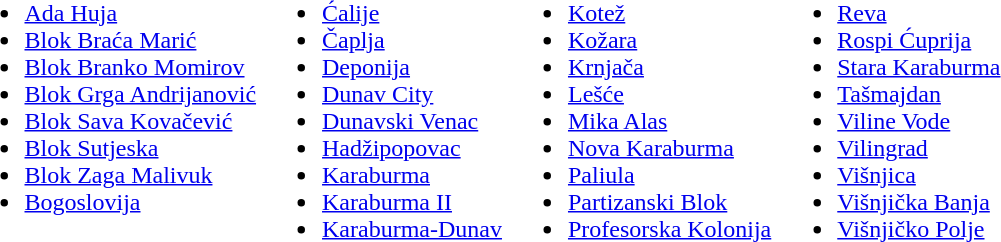<table>
<tr valign=top>
<td><br><ul><li><a href='#'>Ada Huja</a></li><li><a href='#'>Blok Braća Marić</a></li><li><a href='#'>Blok Branko Momirov</a></li><li><a href='#'>Blok Grga Andrijanović</a></li><li><a href='#'>Blok Sava Kovačević</a></li><li><a href='#'>Blok Sutjeska</a></li><li><a href='#'>Blok Zaga Malivuk</a></li><li><a href='#'>Bogoslovija</a></li></ul></td>
<td><br><ul><li><a href='#'>Ćalije</a></li><li><a href='#'>Čaplja</a></li><li><a href='#'>Deponija</a></li><li><a href='#'>Dunav City</a></li><li><a href='#'>Dunavski Venac</a></li><li><a href='#'>Hadžipopovac</a></li><li><a href='#'>Karaburma</a></li><li><a href='#'>Karaburma II</a></li><li><a href='#'>Karaburma-Dunav</a></li></ul></td>
<td><br><ul><li><a href='#'>Kotež</a></li><li><a href='#'>Kožara</a></li><li><a href='#'>Krnjača</a></li><li><a href='#'>Lešće</a></li><li><a href='#'>Mika Alas</a></li><li><a href='#'>Nova Karaburma</a></li><li><a href='#'>Paliula</a></li><li><a href='#'>Partizanski Blok</a></li><li><a href='#'>Profesorska Kolonija</a></li></ul></td>
<td><br><ul><li><a href='#'>Reva</a></li><li><a href='#'>Rospi Ćuprija</a></li><li><a href='#'>Stara Karaburma</a></li><li><a href='#'>Tašmajdan</a></li><li><a href='#'>Viline Vode</a></li><li><a href='#'>Vilingrad</a></li><li><a href='#'>Višnjica</a></li><li><a href='#'>Višnjička Banja</a></li><li><a href='#'>Višnjičko Polje</a></li></ul></td>
</tr>
</table>
